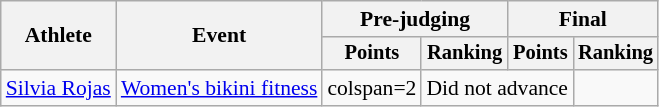<table class=wikitable style="font-size:90%">
<tr>
<th rowspan="2">Athlete</th>
<th rowspan="2">Event</th>
<th colspan="2">Pre-judging</th>
<th colspan="2">Final</th>
</tr>
<tr style="font-size:95%">
<th>Points</th>
<th>Ranking</th>
<th>Points</th>
<th>Ranking</th>
</tr>
<tr align=center>
<td align=left><a href='#'>Silvia Rojas</a></td>
<td align=left><a href='#'>Women's bikini fitness</a></td>
<td>colspan=2 </td>
<td colspan=2>Did not advance</td>
</tr>
</table>
